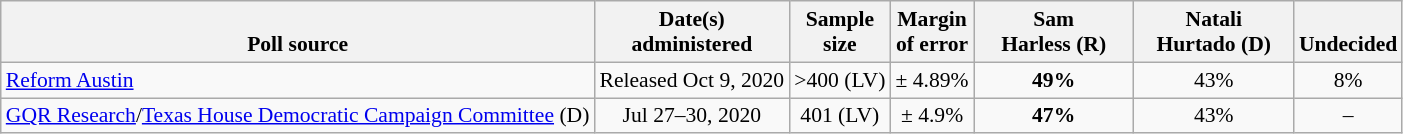<table class="wikitable" style="font-size:90%;text-align:center;">
<tr valign=bottom>
<th>Poll source</th>
<th>Date(s)<br>administered</th>
<th>Sample<br>size</th>
<th>Margin<br>of error</th>
<th style="width:100px;">Sam<br>Harless (R)</th>
<th style="width:100px;">Natali<br>Hurtado (D)</th>
<th>Undecided</th>
</tr>
<tr>
<td style="text-align:left;"><a href='#'>Reform Austin</a></td>
<td>Released Oct 9, 2020</td>
<td>>400 (LV)</td>
<td>± 4.89%</td>
<td><strong>49%</strong></td>
<td>43%</td>
<td>8%</td>
</tr>
<tr>
<td style="text-align:left;"><a href='#'>GQR Research</a>/<a href='#'>Texas House Democratic Campaign Committee</a> (D)</td>
<td>Jul 27–30, 2020</td>
<td>401 (LV)</td>
<td>± 4.9%</td>
<td><strong>47%</strong></td>
<td>43%</td>
<td>–</td>
</tr>
</table>
